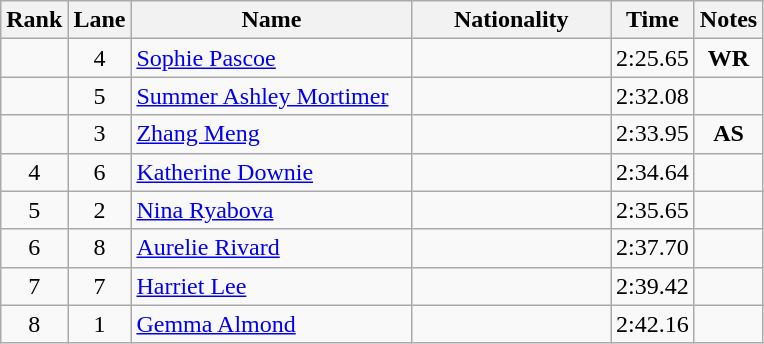<table class="wikitable sortable" style="text-align:center">
<tr>
<th>Rank</th>
<th>Lane</th>
<th style="width:180px">Name</th>
<th style="width:125px">Nationality</th>
<th>Time</th>
<th>Notes</th>
</tr>
<tr>
<td></td>
<td>4</td>
<td style="text-align:left;"><a href='#'>Sophie Pascoe</a></td>
<td style="text-align:left;"></td>
<td>2:25.65</td>
<td><strong>WR</strong></td>
</tr>
<tr>
<td></td>
<td>5</td>
<td style="text-align:left;"><a href='#'>Summer Ashley Mortimer</a></td>
<td style="text-align:left;"></td>
<td>2:32.08</td>
<td></td>
</tr>
<tr>
<td></td>
<td>3</td>
<td style="text-align:left;"><a href='#'>Zhang Meng</a></td>
<td style="text-align:left;"></td>
<td>2:33.95</td>
<td><strong>AS</strong></td>
</tr>
<tr>
<td>4</td>
<td>6</td>
<td style="text-align:left;"><a href='#'>Katherine Downie</a></td>
<td style="text-align:left;"></td>
<td>2:34.64</td>
<td></td>
</tr>
<tr>
<td>5</td>
<td>2</td>
<td style="text-align:left;"><a href='#'>Nina Ryabova</a></td>
<td style="text-align:left;"></td>
<td>2:35.65</td>
<td></td>
</tr>
<tr>
<td>6</td>
<td>8</td>
<td style="text-align:left;"><a href='#'>Aurelie Rivard</a></td>
<td style="text-align:left;"></td>
<td>2:37.70</td>
<td></td>
</tr>
<tr>
<td>7</td>
<td>7</td>
<td style="text-align:left;"><a href='#'>Harriet Lee</a></td>
<td style="text-align:left;"></td>
<td>2:39.42</td>
<td></td>
</tr>
<tr>
<td>8</td>
<td>1</td>
<td style="text-align:left;"><a href='#'>Gemma Almond</a></td>
<td style="text-align:left;"></td>
<td>2:42.16</td>
<td></td>
</tr>
</table>
